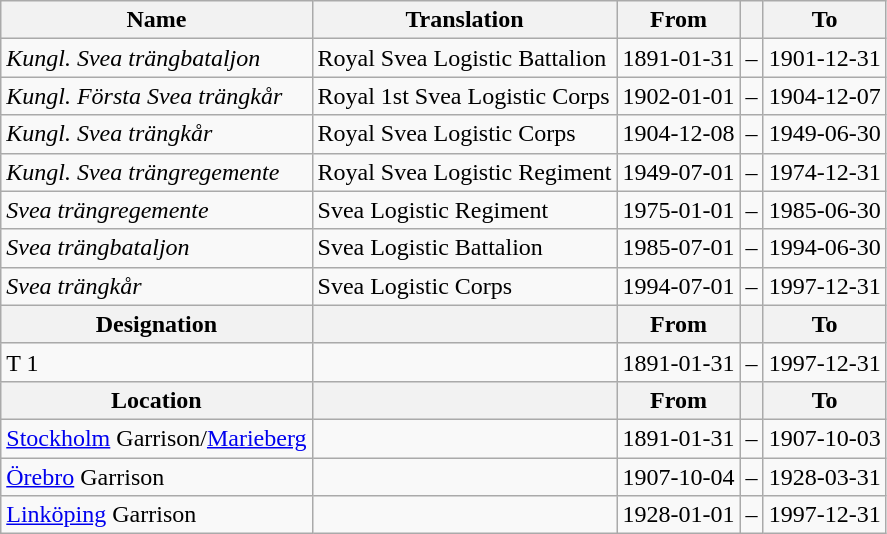<table class="wikitable">
<tr>
<th style="font-weight:bold;">Name</th>
<th style="font-weight:bold;">Translation</th>
<th style="text-align: center; font-weight:bold;">From</th>
<th></th>
<th style="text-align: center; font-weight:bold;">To</th>
</tr>
<tr>
<td style="font-style:italic;">Kungl. Svea trängbataljon</td>
<td>Royal Svea Logistic Battalion</td>
<td>1891-01-31</td>
<td>–</td>
<td>1901-12-31</td>
</tr>
<tr>
<td style="font-style:italic;">Kungl. Första Svea trängkår</td>
<td>Royal 1st Svea Logistic Corps</td>
<td>1902-01-01</td>
<td>–</td>
<td>1904-12-07</td>
</tr>
<tr>
<td style="font-style:italic;">Kungl. Svea trängkår</td>
<td>Royal Svea Logistic Corps</td>
<td>1904-12-08</td>
<td>–</td>
<td>1949-06-30</td>
</tr>
<tr>
<td style="font-style:italic;">Kungl. Svea trängregemente</td>
<td>Royal Svea Logistic Regiment</td>
<td>1949-07-01</td>
<td>–</td>
<td>1974-12-31</td>
</tr>
<tr>
<td style="font-style:italic;">Svea trängregemente</td>
<td>Svea Logistic Regiment</td>
<td>1975-01-01</td>
<td>–</td>
<td>1985-06-30</td>
</tr>
<tr>
<td style="font-style:italic;">Svea trängbataljon</td>
<td>Svea Logistic Battalion</td>
<td>1985-07-01</td>
<td>–</td>
<td>1994-06-30</td>
</tr>
<tr>
<td style="font-style:italic;">Svea trängkår</td>
<td>Svea Logistic Corps</td>
<td>1994-07-01</td>
<td>–</td>
<td>1997-12-31</td>
</tr>
<tr>
<th style="font-weight:bold;">Designation</th>
<th style="font-weight:bold;"></th>
<th style="text-align: center; font-weight:bold;">From</th>
<th></th>
<th style="text-align: center; font-weight:bold;">To</th>
</tr>
<tr>
<td>T 1</td>
<td></td>
<td style="text-align: center;">1891-01-31</td>
<td style="text-align: center;">–</td>
<td style="text-align: center;">1997-12-31</td>
</tr>
<tr>
<th style="font-weight:bold;">Location</th>
<th style="font-weight:bold;"></th>
<th style="text-align: center; font-weight:bold;">From</th>
<th></th>
<th style="text-align: center; font-weight:bold;">To</th>
</tr>
<tr>
<td><a href='#'>Stockholm</a> Garrison/<a href='#'>Marieberg</a></td>
<td></td>
<td style="text-align: center;">1891-01-31</td>
<td style="text-align: center;">–</td>
<td style="text-align: center;">1907-10-03</td>
</tr>
<tr>
<td><a href='#'>Örebro</a> Garrison</td>
<td></td>
<td style="text-align: center;">1907-10-04</td>
<td style="text-align: center;">–</td>
<td style="text-align: center;">1928-03-31</td>
</tr>
<tr>
<td><a href='#'>Linköping</a> Garrison</td>
<td></td>
<td style="text-align: center;">1928-01-01</td>
<td style="text-align: center;">–</td>
<td style="text-align: center;">1997-12-31</td>
</tr>
</table>
